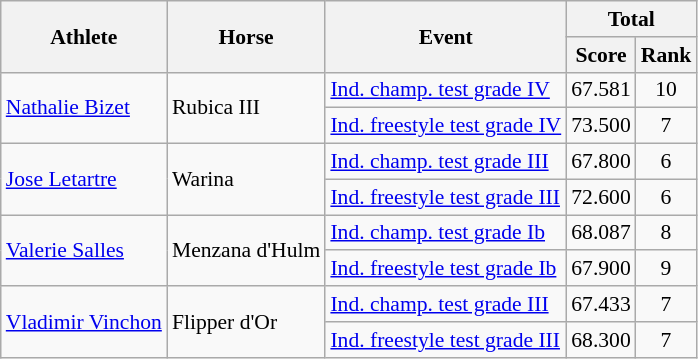<table class=wikitable style="font-size:90%">
<tr>
<th rowspan="2">Athlete</th>
<th rowspan="2">Horse</th>
<th rowspan="2">Event</th>
<th colspan="2">Total</th>
</tr>
<tr>
<th>Score</th>
<th>Rank</th>
</tr>
<tr>
<td rowspan="2"><a href='#'>Nathalie Bizet</a></td>
<td rowspan="2">Rubica III</td>
<td><a href='#'>Ind. champ. test grade IV</a></td>
<td align="center">67.581</td>
<td align="center">10</td>
</tr>
<tr>
<td><a href='#'>Ind. freestyle test grade IV</a></td>
<td align="center">73.500</td>
<td align="center">7</td>
</tr>
<tr>
<td rowspan="2"><a href='#'>Jose Letartre</a></td>
<td rowspan="2">Warina</td>
<td><a href='#'>Ind. champ. test grade III</a></td>
<td align="center">67.800</td>
<td align="center">6</td>
</tr>
<tr>
<td><a href='#'>Ind. freestyle test grade III</a></td>
<td align="center">72.600</td>
<td align="center">6</td>
</tr>
<tr>
<td rowspan="2"><a href='#'>Valerie Salles</a></td>
<td rowspan="2">Menzana d'Hulm</td>
<td><a href='#'>Ind. champ. test grade Ib</a></td>
<td align="center">68.087</td>
<td align="center">8</td>
</tr>
<tr>
<td><a href='#'>Ind. freestyle test grade Ib</a></td>
<td align="center">67.900</td>
<td align="center">9</td>
</tr>
<tr>
<td rowspan="2"><a href='#'>Vladimir Vinchon</a></td>
<td rowspan="2">Flipper d'Or</td>
<td><a href='#'>Ind. champ. test grade III</a></td>
<td align="center">67.433</td>
<td align="center">7</td>
</tr>
<tr>
<td><a href='#'>Ind. freestyle test grade III</a></td>
<td align="center">68.300</td>
<td align="center">7</td>
</tr>
</table>
